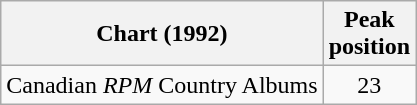<table class="wikitable">
<tr>
<th>Chart (1992)</th>
<th>Peak<br>position</th>
</tr>
<tr>
<td>Canadian <em>RPM</em> Country Albums</td>
<td align="center">23</td>
</tr>
</table>
